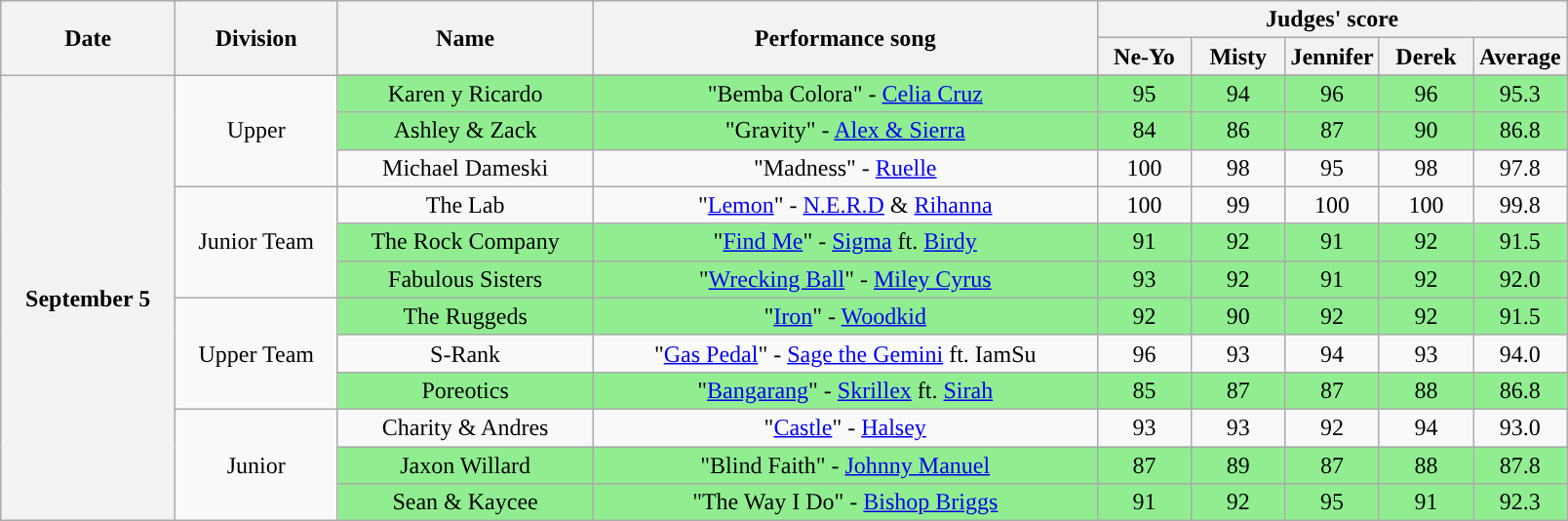<table class="wikitable sortable" style="text-align:center;">
<tr>
<th scope="col" rowspan="2">Date</th>
<th scope="col" rowspan="2">Division</th>
<th scope="col" rowspan="2" class="unsortable">Name</th>
<th scope="col" rowspan="2" class="unsortable">Performance song</th>
<th scope="col" colspan="5">Judges' score</th>
</tr>
<tr>
<th style="width:06%;">Ne-Yo</th>
<th style="width:06%;">Misty</th>
<th style="width:06%;">Jennifer</th>
<th style="width:06%;">Derek</th>
<th style="width:06%;">Average</th>
</tr>
<tr>
<th scope="row" rowspan="15">September 5</th>
<td rowspan="4">Upper</td>
</tr>
<tr style="background:lightgreen;">
<td>Karen y Ricardo</td>
<td>"Bemba Colora" - <a href='#'>Celia Cruz</a></td>
<td>95</td>
<td>94</td>
<td>96</td>
<td>96</td>
<td>95.3</td>
</tr>
<tr style="background:lightgreen;">
<td>Ashley & Zack</td>
<td>"Gravity" - <a href='#'>Alex & Sierra</a></td>
<td>84</td>
<td>86</td>
<td>87</td>
<td>90</td>
<td>86.8</td>
</tr>
<tr>
<td>Michael Dameski</td>
<td>"Madness" - <a href='#'>Ruelle</a></td>
<td>100</td>
<td>98</td>
<td>95</td>
<td>98</td>
<td>97.8</td>
</tr>
<tr>
<td rowspan="3">Junior Team</td>
<td>The Lab</td>
<td>"<a href='#'>Lemon</a>" - <a href='#'>N.E.R.D</a> & <a href='#'>Rihanna</a></td>
<td>100</td>
<td>99</td>
<td>100</td>
<td>100</td>
<td>99.8</td>
</tr>
<tr style="background:lightgreen;">
<td>The Rock Company</td>
<td>"<a href='#'>Find Me</a>" - <a href='#'>Sigma</a> ft. <a href='#'>Birdy</a></td>
<td>91</td>
<td>92</td>
<td>91</td>
<td>92</td>
<td>91.5</td>
</tr>
<tr style="background:lightgreen;">
<td>Fabulous Sisters</td>
<td>"<a href='#'>Wrecking Ball</a>" - <a href='#'>Miley Cyrus</a></td>
<td>93</td>
<td>92</td>
<td>91</td>
<td>92</td>
<td>92.0</td>
</tr>
<tr>
<td rowspan="3">Upper Team</td>
<td style="background:lightgreen;">The Ruggeds</td>
<td style="background:lightgreen;">"<a href='#'>Iron</a>" - <a href='#'>Woodkid</a></td>
<td style="background:lightgreen;">92</td>
<td style="background:lightgreen;">90</td>
<td style="background:lightgreen;">92</td>
<td style="background:lightgreen;">92</td>
<td style="background:lightgreen;">91.5</td>
</tr>
<tr>
<td>S-Rank</td>
<td>"<a href='#'>Gas Pedal</a>" - <a href='#'>Sage the Gemini</a> ft. IamSu</td>
<td>96</td>
<td>93</td>
<td>94</td>
<td>93</td>
<td>94.0</td>
</tr>
<tr style="background:lightgreen;">
<td>Poreotics</td>
<td>"<a href='#'>Bangarang</a>" - <a href='#'>Skrillex</a> ft. <a href='#'>Sirah</a></td>
<td>85</td>
<td>87</td>
<td>87</td>
<td>88</td>
<td>86.8</td>
</tr>
<tr>
<td rowspan="3">Junior</td>
<td>Charity & Andres</td>
<td>"<a href='#'>Castle</a>" - <a href='#'>Halsey</a></td>
<td>93</td>
<td>93</td>
<td>92</td>
<td>94</td>
<td>93.0</td>
</tr>
<tr style="background:lightgreen;">
<td>Jaxon Willard</td>
<td>"Blind Faith" - <a href='#'>Johnny Manuel</a></td>
<td>87</td>
<td>89</td>
<td>87</td>
<td>88</td>
<td>87.8</td>
</tr>
<tr style="background:lightgreen;">
<td>Sean & Kaycee</td>
<td>"The Way I Do" - <a href='#'>Bishop Briggs</a></td>
<td>91</td>
<td>92</td>
<td>95</td>
<td>91</td>
<td>92.3</td>
</tr>
</table>
